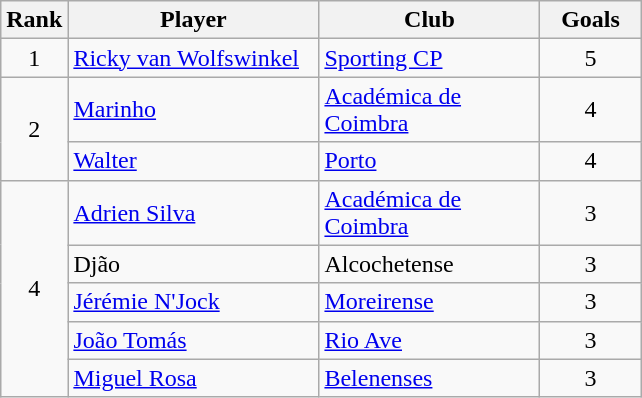<table class="wikitable" style="margin-right: 0;">
<tr text-align:center;">
<th style="width:35px;">Rank</th>
<th style="width:160px;">Player</th>
<th style="width:140px;">Club</th>
<th style="width:60px;">Goals</th>
</tr>
<tr>
<td rowspan="1" style="text-align:center;">1</td>
<td> <a href='#'>Ricky van Wolfswinkel</a></td>
<td><a href='#'>Sporting CP</a></td>
<td style="text-align:center;">5</td>
</tr>
<tr>
<td rowspan="2" style="text-align:center;">2</td>
<td> <a href='#'>Marinho</a></td>
<td><a href='#'>Académica de Coimbra</a></td>
<td style="text-align:center;">4</td>
</tr>
<tr>
<td> <a href='#'>Walter</a></td>
<td><a href='#'>Porto</a></td>
<td style="text-align:center;">4</td>
</tr>
<tr>
<td rowspan="5" style="text-align:center;">4</td>
<td> <a href='#'>Adrien Silva</a></td>
<td><a href='#'>Académica de Coimbra</a></td>
<td style="text-align:center;">3</td>
</tr>
<tr>
<td> Djão</td>
<td>Alcochetense</td>
<td style="text-align:center;">3</td>
</tr>
<tr>
<td> <a href='#'>Jérémie N'Jock</a></td>
<td><a href='#'>Moreirense</a></td>
<td style="text-align:center;">3</td>
</tr>
<tr>
<td> <a href='#'>João Tomás</a></td>
<td><a href='#'>Rio Ave</a></td>
<td style="text-align:center;">3</td>
</tr>
<tr>
<td> <a href='#'>Miguel Rosa</a></td>
<td><a href='#'>Belenenses</a></td>
<td style="text-align:center;">3</td>
</tr>
</table>
